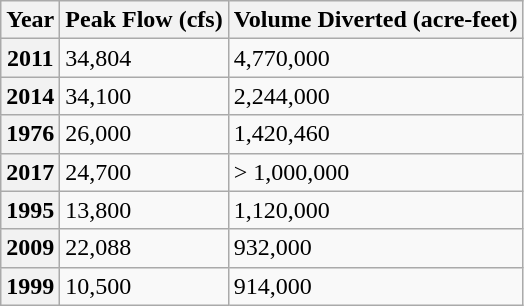<table class="wikitable">
<tr>
<th>Year</th>
<th>Peak Flow (cfs)</th>
<th>Volume Diverted (acre-feet)</th>
</tr>
<tr>
<th>2011</th>
<td>34,804 </td>
<td>4,770,000</td>
</tr>
<tr>
<th>2014</th>
<td>34,100 </td>
<td>2,244,000</td>
</tr>
<tr>
<th>1976</th>
<td>26,000 </td>
<td>1,420,460 </td>
</tr>
<tr>
<th>2017</th>
<td>24,700 </td>
<td>> 1,000,000</td>
</tr>
<tr>
<th>1995</th>
<td>13,800</td>
<td>1,120,000</td>
</tr>
<tr>
<th>2009</th>
<td>22,088 </td>
<td>932,000</td>
</tr>
<tr>
<th>1999</th>
<td>10,500</td>
<td>914,000</td>
</tr>
</table>
